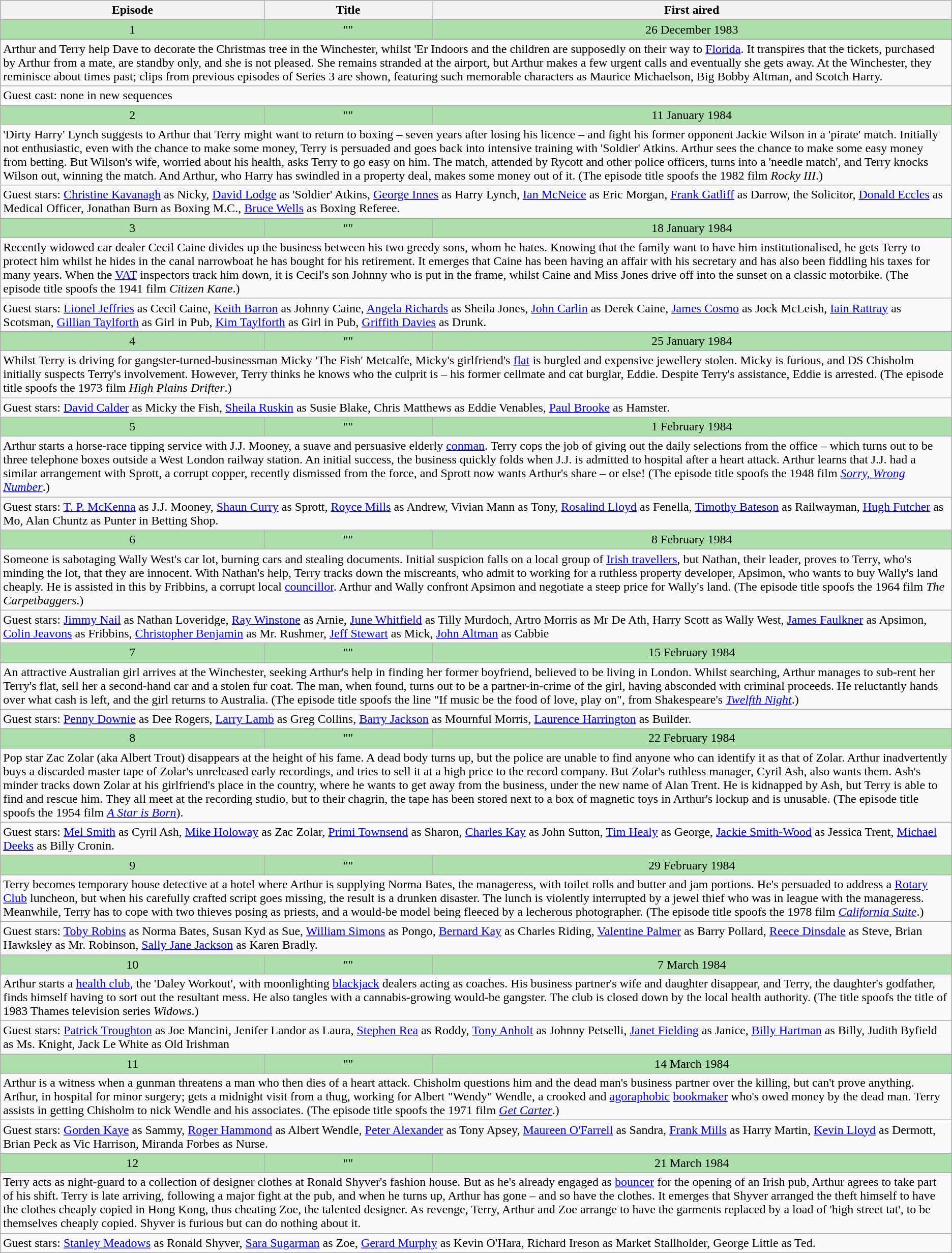<table class="wikitable">
<tr>
<th>Episode</th>
<th>Title</th>
<th>First aired</th>
</tr>
<tr style="text-align:center; background:#addfad;">
<td>1</td>
<td>""</td>
<td>26 December 1983</td>
</tr>
<tr>
<td colspan="3">Arthur and Terry help Dave to decorate the Christmas tree in the Winchester, whilst 'Er Indoors and the children are supposedly on their way to <a href='#'>Florida</a>. It transpires that the tickets, purchased by Arthur from a mate, are standby only, and she is not pleased. She remains stranded at the airport, but Arthur makes a few urgent calls and eventually she gets away. At the Winchester, they reminisce about times past; clips from previous episodes of Series 3 are shown, featuring such memorable characters as Maurice Michaelson, Big Bobby Altman, and Scotch Harry.</td>
</tr>
<tr>
<td colspan="3">Guest cast: none in new sequences</td>
</tr>
<tr style="text-align:center; background:#addfad;">
<td>2</td>
<td>""</td>
<td>11 January 1984</td>
</tr>
<tr>
<td colspan="3">'Dirty Harry' Lynch suggests to Arthur that Terry might want to return to boxing – seven years after losing his licence – and fight his former opponent Jackie Wilson in a 'pirate' match. Initially not enthusiastic, even with the chance to make some money, Terry is persuaded and goes back into intensive training with 'Soldier' Atkins. Arthur sees the chance to make some easy money from betting. But Wilson's wife, worried about his health, asks Terry to go easy on him. The match, attended by Rycott and other police officers, turns into a 'needle match', and Terry knocks Wilson out, winning the match. And Arthur, who Harry has swindled in a property deal, makes some money out of it. (The episode title spoofs the 1982 film <em>Rocky III</em>.)</td>
</tr>
<tr>
<td colspan="3">Guest stars: <a href='#'>Christine Kavanagh</a> as Nicky, <a href='#'>David Lodge</a> as 'Soldier' Atkins, <a href='#'>George Innes</a> as Harry Lynch, <a href='#'>Ian McNeice</a> as Eric Morgan, <a href='#'>Frank Gatliff</a> as Darrow, the Solicitor, <a href='#'>Donald Eccles</a> as Medical Officer, Jonathan Burn as Boxing M.C., <a href='#'>Bruce Wells</a> as Boxing Referee.</td>
</tr>
<tr style="text-align:center; background:#addfad;">
<td>3</td>
<td>""</td>
<td>18 January 1984</td>
</tr>
<tr>
<td colspan="3">Recently widowed car dealer Cecil Caine divides up the business between his two greedy sons, whom he hates. Knowing that the family want to have him institutionalised, he gets Terry to protect him whilst he hides in the canal narrowboat he has bought for his retirement. It emerges that Caine has been having an affair with his secretary and has also been fiddling his taxes for many years. When the <a href='#'>VAT</a> inspectors track him down, it is Cecil's son Johnny who is put in the frame, whilst Caine and Miss Jones drive off into the sunset on a classic motorbike. (The episode title spoofs the 1941 film <em>Citizen Kane</em>.)</td>
</tr>
<tr>
<td colspan="3">Guest stars: <a href='#'>Lionel Jeffries</a> as Cecil Caine, <a href='#'>Keith Barron</a> as Johnny Caine, <a href='#'>Angela Richards</a> as Sheila Jones, <a href='#'>John Carlin</a> as Derek Caine, <a href='#'>James Cosmo</a> as Jock McLeish, <a href='#'>Iain Rattray</a> as Scotsman, <a href='#'>Gillian Taylforth</a> as Girl in Pub, <a href='#'>Kim Taylforth</a> as Girl in Pub, <a href='#'>Griffith Davies</a> as Drunk.</td>
</tr>
<tr style="text-align:center; background:#addfad;">
<td>4</td>
<td>""</td>
<td>25 January 1984</td>
</tr>
<tr>
<td colspan="3">Whilst Terry is driving for gangster-turned-businessman Micky 'The Fish' Metcalfe, Micky's girlfriend's <a href='#'>flat</a> is burgled and expensive jewellery stolen. Micky is furious, and DS Chisholm initially suspects Terry's involvement. However, Terry thinks he knows who the culprit is – his former cellmate and cat burglar, Eddie. Despite Terry's assistance, Eddie is arrested. (The episode title spoofs the 1973 film <em>High Plains Drifter</em>.)</td>
</tr>
<tr>
<td colspan="3">Guest stars: <a href='#'>David Calder</a> as Micky the Fish, <a href='#'>Sheila Ruskin</a> as Susie Blake, Chris Matthews as Eddie Venables, <a href='#'>Paul Brooke</a> as Hamster.</td>
</tr>
<tr style="text-align:center; background:#addfad;">
<td>5</td>
<td>""</td>
<td>1 February 1984</td>
</tr>
<tr>
<td colspan="3">Arthur starts a horse-race tipping service with J.J. Mooney, a suave and persuasive elderly <a href='#'>conman</a>. Terry cops the job of giving out the daily selections from the office – which turns out to be three telephone boxes outside a West London railway station. An initial success, the business quickly folds when J.J. is admitted to hospital after a heart attack. Arthur learns that J.J. had a similar arrangement with Sprott, a corrupt copper, recently dismissed from the force, and Sprott now wants Arthur's share – or else! (The episode title spoofs the 1948 film <em><a href='#'>Sorry, Wrong Number</a></em>.)</td>
</tr>
<tr>
<td colspan="3">Guest stars: <a href='#'>T. P. McKenna</a> as J.J. Mooney, <a href='#'>Shaun Curry</a> as Sprott, <a href='#'>Royce Mills</a> as Andrew, Vivian Mann as Tony, <a href='#'>Rosalind Lloyd</a> as Fenella, <a href='#'>Timothy Bateson</a> as Railwayman, <a href='#'>Hugh Futcher</a> as Mo, Alan Chuntz as Punter in Betting Shop.</td>
</tr>
<tr style="text-align:center; background:#addfad;">
<td>6</td>
<td>""</td>
<td>8 February 1984</td>
</tr>
<tr>
<td colspan="3">Someone is sabotaging Wally West's car lot, burning cars and stealing documents. Initial suspicion falls on a local group of <a href='#'>Irish travellers</a>, but Nathan, their leader, proves to Terry, who's minding the lot, that they are innocent. With Nathan's help, Terry tracks down the miscreants, who admit to working for a ruthless property developer, Apsimon, who wants to buy Wally's land cheaply. He is assisted in this by Fribbins, a corrupt local <a href='#'>councillor</a>. Arthur and Wally confront Apsimon and negotiate a steep price for Wally's land. (The episode title spoofs the 1964 film <em>The Carpetbaggers</em>.)</td>
</tr>
<tr>
<td colspan="3">Guest stars: <a href='#'>Jimmy Nail</a> as Nathan Loveridge, <a href='#'>Ray Winstone</a> as Arnie, <a href='#'>June Whitfield</a> as Tilly Murdoch, Artro Morris as Mr De Ath, Harry Scott as Wally West, <a href='#'>James Faulkner</a> as Apsimon, <a href='#'>Colin Jeavons</a> as Fribbins, <a href='#'>Christopher Benjamin</a> as Mr. Rushmer, <a href='#'>Jeff Stewart</a> as Mick, <a href='#'>John Altman</a> as Cabbie</td>
</tr>
<tr style="text-align:center; background:#addfad;" |>
<td>7</td>
<td>""</td>
<td>15 February 1984</td>
</tr>
<tr>
<td colspan="3">An attractive Australian girl arrives at the Winchester, seeking Arthur's help in finding her former boyfriend, believed to be living in London. Whilst searching, Arthur manages to sub-rent her Terry's flat, sell her a second-hand car and a stolen fur coat. The man, when found, turns out to be a partner-in-crime of the girl, having absconded with criminal proceeds. He reluctantly hands over what cash is left, and the girl returns to Australia. (The episode title spoofs the line "If music be the food of love, play on", from Shakespeare's <em><a href='#'>Twelfth Night</a></em>.)</td>
</tr>
<tr>
<td colspan="3">Guest stars: <a href='#'>Penny Downie</a> as Dee Rogers, <a href='#'>Larry Lamb</a> as Greg Collins, <a href='#'>Barry Jackson</a> as Mournful Morris, <a href='#'>Laurence Harrington</a> as Builder.</td>
</tr>
<tr style="text-align:center; background:#addfad;">
<td>8</td>
<td>""</td>
<td>22 February 1984</td>
</tr>
<tr>
<td colspan="3">Pop star Zac Zolar (aka Albert Trout) disappears at the height of his fame. A dead body turns up, but the police are unable to find anyone who can identify it as that of Zolar. Arthur inadvertently buys a discarded master tape of Zolar's unreleased early recordings, and tries to sell it at a high price to the record company. But Zolar's ruthless manager, Cyril Ash, also wants them. Ash's minder tracks down Zolar at his girlfriend's place in the country, where he wants to get away from the business, under the new name of Alan Trent. He is kidnapped by Ash, but Terry is able to find and rescue him. They all meet at the recording studio, but to their chagrin, the tape has been stored next to a box of magnetic toys in Arthur's lockup and is unusable. (The episode title spoofs the 1954 film <em><a href='#'>A Star is Born</a></em>).</td>
</tr>
<tr>
<td colspan="3">Guest stars: <a href='#'>Mel Smith</a> as Cyril Ash, <a href='#'>Mike Holoway</a> as Zac Zolar, <a href='#'>Primi Townsend</a> as Sharon, <a href='#'>Charles Kay</a> as John Sutton, <a href='#'>Tim Healy</a> as George, <a href='#'>Jackie Smith-Wood</a> as Jessica Trent, <a href='#'>Michael Deeks</a> as Billy Cronin.</td>
</tr>
<tr style="text-align:center; background:#addfad;">
<td>9</td>
<td>""</td>
<td>29 February 1984</td>
</tr>
<tr>
<td colspan="3">Terry becomes temporary house detective at a hotel where Arthur is supplying Norma Bates, the manageress, with toilet rolls and butter and jam portions. He's persuaded to address a <a href='#'>Rotary Club</a> luncheon, but when his carefully crafted script goes missing, the result is a drunken disaster. The lunch is violently interrupted by a jewel thief who was in league with the manageress. Meanwhile, Terry has to cope with two thieves posing as priests, and a would-be model being fleeced by a lecherous photographer. (The episode title spoofs the 1978 film <em><a href='#'>California Suite</a></em>.)</td>
</tr>
<tr>
<td colspan="3">Guest stars: <a href='#'>Toby Robins</a> as Norma Bates, Susan Kyd as Sue, <a href='#'>William Simons</a> as Pongo, <a href='#'>Bernard Kay</a> as Charles Riding, <a href='#'>Valentine Palmer</a> as Barry Pollard, <a href='#'>Reece Dinsdale</a> as Steve, Brian Hawksley as Mr. Robinson, <a href='#'>Sally Jane Jackson</a> as Karen Bradly.</td>
</tr>
<tr style="text-align:center; background:#addfad;">
<td>10</td>
<td>""</td>
<td>7 March 1984</td>
</tr>
<tr>
<td colspan="3">Arthur starts a <a href='#'>health club</a>, the 'Daley Workout', with moonlighting <a href='#'>blackjack</a> dealers acting as coaches. His business partner's wife and daughter disappear, and Terry, the daughter's godfather, finds himself having to sort out the resultant mess. He also tangles with a cannabis-growing would-be gangster. The club is closed down by the local health authority. (The title spoofs the title of 1983 Thames television series <em>Widows</em>.)</td>
</tr>
<tr>
<td colspan="3">Guest stars: <a href='#'>Patrick Troughton</a> as Joe Mancini, Jenifer Landor as Laura, <a href='#'>Stephen Rea</a> as Roddy, <a href='#'>Tony Anholt</a> as Johnny Petselli, <a href='#'>Janet Fielding</a> as Janice, <a href='#'>Billy Hartman</a> as Billy, Judith Byfield as Ms. Knight, Jack Le White as Old Irishman</td>
</tr>
<tr style="text-align:center; background:#addfad;">
<td>11</td>
<td>""</td>
<td>14 March 1984</td>
</tr>
<tr>
<td colspan="3">Arthur is a witness when a gunman threatens a man who then dies of a heart attack. Chisholm questions him and the dead man's business partner over the killing, but can't prove anything. Arthur, in hospital for minor surgery; gets a midnight visit from a thug, working for Albert "Wendy" Wendle, a crooked and <a href='#'>agoraphobic</a> <a href='#'>bookmaker</a> who's owed money by the dead man. Terry assists in getting Chisholm to nick Wendle and his associates. (The episode title spoofs the 1971 film <em><a href='#'>Get Carter</a></em>.)</td>
</tr>
<tr>
<td colspan="3">Guest stars: <a href='#'>Gorden Kaye</a> as Sammy, <a href='#'>Roger Hammond</a> as Albert Wendle, <a href='#'>Peter Alexander</a> as Tony Apsey, <a href='#'>Maureen O'Farrell</a> as Sandra, <a href='#'>Frank Mills</a> as Harry Martin, <a href='#'>Kevin Lloyd</a> as Dermott, Brian Peck as Vic Harrison, Miranda Forbes as Nurse.</td>
</tr>
<tr style="text-align:center; background:#addfad;">
<td>12</td>
<td>""</td>
<td>21 March 1984</td>
</tr>
<tr>
<td colspan="3">Terry acts as night-guard to a collection of designer clothes at Ronald Shyver's fashion house. But as he's already engaged as <a href='#'>bouncer</a> for the opening of an Irish pub, Arthur agrees to take part of his shift. Terry is late arriving, following a major fight at the pub, and when he turns up, Arthur has gone – and so have the clothes. It emerges that Shyver arranged the theft himself to have the clothes cheaply copied in Hong Kong, thus cheating Zoe, the talented designer. As revenge, Terry, Arthur and Zoe arrange to have the garments replaced by a load of 'high street tat', to be themselves cheaply copied. Shyver is furious but can do nothing about it.</td>
</tr>
<tr>
<td colspan="3">Guest stars: <a href='#'>Stanley Meadows</a> as Ronald Shyver, <a href='#'>Sara Sugarman</a> as Zoe, <a href='#'>Gerard Murphy</a> as Kevin O'Hara, Richard Ireson as Market Stallholder, George Little as Ted.</td>
</tr>
</table>
